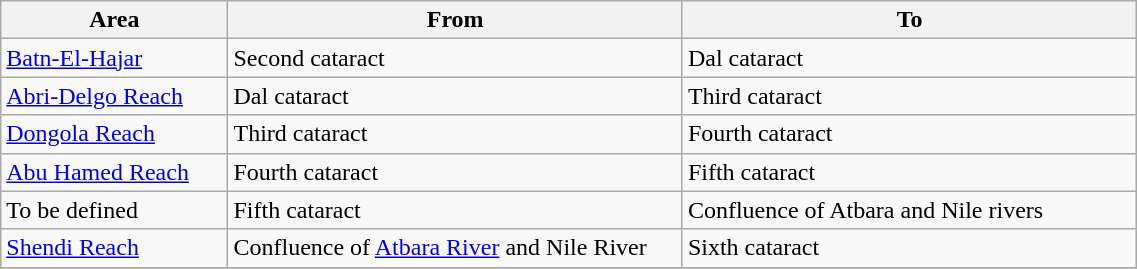<table class="wikitable" style="width: 60%;">
<tr>
<th width="20%">Area</th>
<th width="40%">From</th>
<th width="40%">To</th>
</tr>
<tr>
<td><a href='#'>Batn-El-Hajar</a></td>
<td>Second cataract</td>
<td>Dal cataract</td>
</tr>
<tr>
<td><a href='#'>Abri-Delgo Reach</a></td>
<td>Dal cataract</td>
<td>Third cataract</td>
</tr>
<tr>
<td><a href='#'>Dongola Reach</a></td>
<td>Third cataract</td>
<td>Fourth cataract</td>
</tr>
<tr>
<td><a href='#'>Abu Hamed Reach</a></td>
<td>Fourth cataract</td>
<td>Fifth cataract</td>
</tr>
<tr>
<td><div>To be defined</div></td>
<td>Fifth cataract</td>
<td>Confluence of Atbara and Nile rivers</td>
</tr>
<tr>
<td><a href='#'>Shendi Reach</a></td>
<td>Confluence of <a href='#'>Atbara River</a> and Nile River</td>
<td>Sixth cataract</td>
</tr>
<tr>
</tr>
</table>
